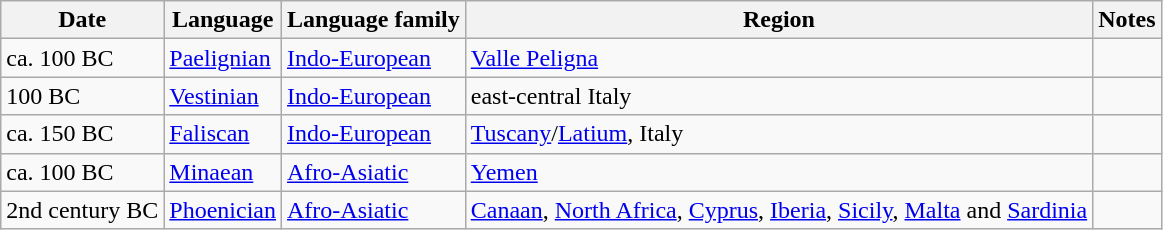<table class="wikitable sortable" border="1">
<tr>
<th>Date</th>
<th>Language</th>
<th>Language family</th>
<th>Region</th>
<th>Notes</th>
</tr>
<tr>
<td>ca. 100 BC</td>
<td><a href='#'>Paelignian</a></td>
<td><a href='#'>Indo-European</a></td>
<td><a href='#'>Valle Peligna</a></td>
<td></td>
</tr>
<tr>
<td>100 BC</td>
<td><a href='#'>Vestinian</a></td>
<td><a href='#'>Indo-European</a></td>
<td>east-central Italy</td>
<td></td>
</tr>
<tr>
<td>ca. 150 BC</td>
<td><a href='#'>Faliscan</a></td>
<td><a href='#'>Indo-European</a></td>
<td><a href='#'>Tuscany</a>/<a href='#'>Latium</a>, Italy</td>
<td></td>
</tr>
<tr>
<td>ca. 100 BC</td>
<td><a href='#'>Minaean</a></td>
<td><a href='#'>Afro-Asiatic</a></td>
<td><a href='#'>Yemen</a></td>
<td></td>
</tr>
<tr>
<td>2nd century BC</td>
<td><a href='#'>Phoenician</a></td>
<td><a href='#'>Afro-Asiatic</a></td>
<td><a href='#'>Canaan</a>, <a href='#'>North Africa</a>, <a href='#'>Cyprus</a>, <a href='#'>Iberia</a>, <a href='#'>Sicily</a>, <a href='#'>Malta</a> and <a href='#'>Sardinia</a></td>
<td></td>
</tr>
</table>
